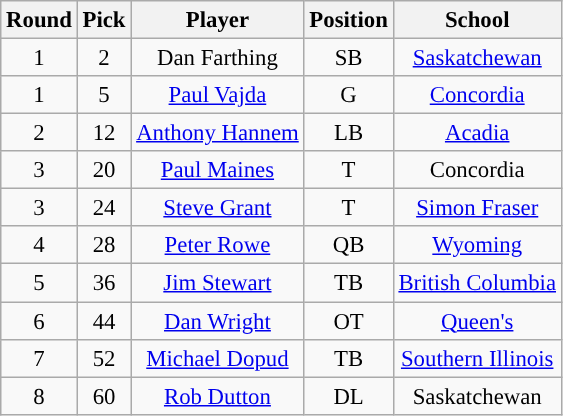<table class="wikitable" style="font-size: 95%;">
<tr>
<th scope="col">Round</th>
<th scope="col">Pick</th>
<th scope="col">Player</th>
<th scope="col">Position</th>
<th scope="col">School</th>
</tr>
<tr align="center">
<td>1</td>
<td>2</td>
<td>Dan Farthing</td>
<td>SB</td>
<td><a href='#'>Saskatchewan</a></td>
</tr>
<tr align="center">
<td>1</td>
<td>5</td>
<td><a href='#'>Paul Vajda</a></td>
<td>G</td>
<td><a href='#'>Concordia</a></td>
</tr>
<tr align="center">
<td>2</td>
<td>12</td>
<td><a href='#'>Anthony Hannem</a></td>
<td>LB</td>
<td><a href='#'>Acadia</a></td>
</tr>
<tr align="center">
<td>3</td>
<td>20</td>
<td><a href='#'>Paul Maines</a></td>
<td>T</td>
<td>Concordia</td>
</tr>
<tr align="center">
<td>3</td>
<td>24</td>
<td><a href='#'>Steve Grant</a></td>
<td>T</td>
<td><a href='#'>Simon Fraser</a></td>
</tr>
<tr align="center">
<td>4</td>
<td>28</td>
<td><a href='#'>Peter Rowe</a></td>
<td>QB</td>
<td><a href='#'>Wyoming</a></td>
</tr>
<tr align="center">
<td>5</td>
<td>36</td>
<td><a href='#'>Jim Stewart</a></td>
<td>TB</td>
<td><a href='#'>British Columbia</a></td>
</tr>
<tr align="center">
<td>6</td>
<td>44</td>
<td><a href='#'>Dan Wright</a></td>
<td>OT</td>
<td><a href='#'>Queen's</a></td>
</tr>
<tr align="center">
<td>7</td>
<td>52</td>
<td><a href='#'>Michael Dopud</a></td>
<td>TB</td>
<td><a href='#'>Southern Illinois</a></td>
</tr>
<tr align="center">
<td>8</td>
<td>60</td>
<td><a href='#'>Rob Dutton</a></td>
<td>DL</td>
<td>Saskatchewan</td>
</tr>
</table>
